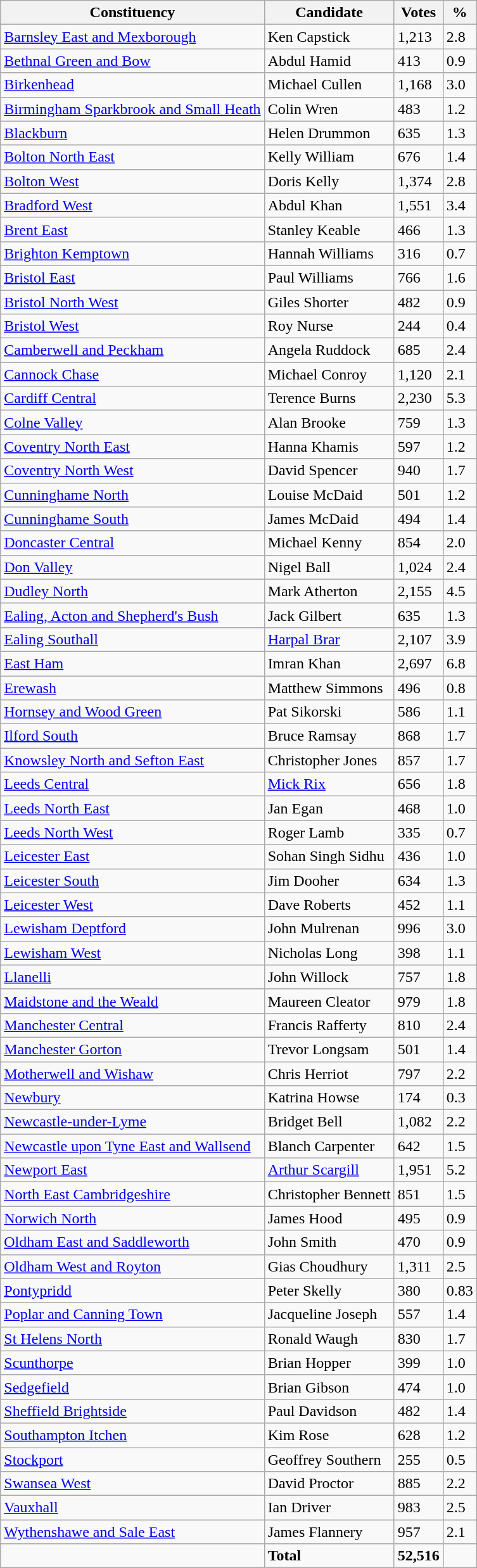<table class="wikitable sortable">
<tr>
<th>Constituency</th>
<th>Candidate</th>
<th>Votes</th>
<th>%</th>
</tr>
<tr>
<td><a href='#'>Barnsley East and Mexborough</a></td>
<td>Ken Capstick</td>
<td>1,213</td>
<td>2.8</td>
</tr>
<tr>
<td><a href='#'>Bethnal Green and Bow</a></td>
<td>Abdul Hamid</td>
<td>413</td>
<td>0.9</td>
</tr>
<tr>
<td><a href='#'>Birkenhead</a></td>
<td>Michael Cullen</td>
<td>1,168</td>
<td>3.0</td>
</tr>
<tr>
<td><a href='#'>Birmingham Sparkbrook and Small Heath</a></td>
<td>Colin Wren</td>
<td>483</td>
<td>1.2</td>
</tr>
<tr>
<td><a href='#'>Blackburn</a></td>
<td>Helen Drummon</td>
<td>635</td>
<td>1.3</td>
</tr>
<tr>
<td><a href='#'>Bolton North East</a></td>
<td>Kelly William</td>
<td>676</td>
<td>1.4</td>
</tr>
<tr>
<td><a href='#'>Bolton West</a></td>
<td>Doris Kelly</td>
<td>1,374</td>
<td>2.8</td>
</tr>
<tr>
<td><a href='#'>Bradford West</a></td>
<td>Abdul Khan</td>
<td>1,551</td>
<td>3.4</td>
</tr>
<tr>
<td><a href='#'>Brent East</a></td>
<td>Stanley Keable</td>
<td>466</td>
<td>1.3</td>
</tr>
<tr>
<td><a href='#'>Brighton Kemptown</a></td>
<td>Hannah Williams</td>
<td>316</td>
<td>0.7</td>
</tr>
<tr>
<td><a href='#'>Bristol East</a></td>
<td>Paul Williams</td>
<td>766</td>
<td>1.6</td>
</tr>
<tr>
<td><a href='#'>Bristol North West</a></td>
<td>Giles Shorter</td>
<td>482</td>
<td>0.9</td>
</tr>
<tr>
<td><a href='#'>Bristol West</a></td>
<td>Roy Nurse</td>
<td>244</td>
<td>0.4</td>
</tr>
<tr>
<td><a href='#'>Camberwell and Peckham</a></td>
<td>Angela Ruddock</td>
<td>685</td>
<td>2.4</td>
</tr>
<tr>
<td><a href='#'>Cannock Chase</a></td>
<td>Michael Conroy</td>
<td>1,120</td>
<td>2.1</td>
</tr>
<tr>
<td><a href='#'>Cardiff Central</a></td>
<td>Terence Burns</td>
<td>2,230</td>
<td>5.3</td>
</tr>
<tr>
<td><a href='#'>Colne Valley</a></td>
<td>Alan Brooke</td>
<td>759</td>
<td>1.3</td>
</tr>
<tr>
<td><a href='#'>Coventry North East</a></td>
<td>Hanna Khamis</td>
<td>597</td>
<td>1.2</td>
</tr>
<tr>
<td><a href='#'>Coventry North West</a></td>
<td>David Spencer</td>
<td>940</td>
<td>1.7</td>
</tr>
<tr>
<td><a href='#'>Cunninghame North</a></td>
<td>Louise McDaid</td>
<td>501</td>
<td>1.2</td>
</tr>
<tr>
<td><a href='#'>Cunninghame South</a></td>
<td>James McDaid</td>
<td>494</td>
<td>1.4</td>
</tr>
<tr>
<td><a href='#'>Doncaster Central</a></td>
<td>Michael Kenny</td>
<td>854</td>
<td>2.0</td>
</tr>
<tr>
<td><a href='#'>Don Valley</a></td>
<td>Nigel Ball</td>
<td>1,024</td>
<td>2.4</td>
</tr>
<tr>
<td><a href='#'>Dudley North</a></td>
<td>Mark Atherton</td>
<td>2,155</td>
<td>4.5</td>
</tr>
<tr>
<td><a href='#'>Ealing, Acton and Shepherd's Bush</a></td>
<td>Jack Gilbert</td>
<td>635</td>
<td>1.3</td>
</tr>
<tr>
<td><a href='#'>Ealing Southall</a></td>
<td><a href='#'>Harpal Brar</a></td>
<td>2,107</td>
<td>3.9</td>
</tr>
<tr>
<td><a href='#'>East Ham</a></td>
<td>Imran Khan</td>
<td>2,697</td>
<td>6.8</td>
</tr>
<tr>
<td><a href='#'>Erewash</a></td>
<td>Matthew Simmons</td>
<td>496</td>
<td>0.8</td>
</tr>
<tr>
<td><a href='#'>Hornsey and Wood Green</a></td>
<td>Pat Sikorski</td>
<td>586</td>
<td>1.1</td>
</tr>
<tr>
<td><a href='#'>Ilford South</a></td>
<td>Bruce Ramsay</td>
<td>868</td>
<td>1.7</td>
</tr>
<tr>
<td><a href='#'>Knowsley North and Sefton East</a></td>
<td>Christopher Jones</td>
<td>857</td>
<td>1.7</td>
</tr>
<tr>
<td><a href='#'>Leeds Central</a></td>
<td><a href='#'>Mick Rix</a></td>
<td>656</td>
<td>1.8</td>
</tr>
<tr>
<td><a href='#'>Leeds North East</a></td>
<td>Jan Egan</td>
<td>468</td>
<td>1.0</td>
</tr>
<tr>
<td><a href='#'>Leeds North West</a></td>
<td>Roger Lamb</td>
<td>335</td>
<td>0.7</td>
</tr>
<tr>
<td><a href='#'>Leicester East</a></td>
<td>Sohan Singh Sidhu</td>
<td>436</td>
<td>1.0</td>
</tr>
<tr>
<td><a href='#'>Leicester South</a></td>
<td>Jim Dooher</td>
<td>634</td>
<td>1.3</td>
</tr>
<tr>
<td><a href='#'>Leicester West</a></td>
<td>Dave Roberts</td>
<td>452</td>
<td>1.1</td>
</tr>
<tr>
<td><a href='#'>Lewisham Deptford</a></td>
<td>John Mulrenan</td>
<td>996</td>
<td>3.0</td>
</tr>
<tr>
<td><a href='#'>Lewisham West</a></td>
<td>Nicholas Long</td>
<td>398</td>
<td>1.1</td>
</tr>
<tr>
<td><a href='#'>Llanelli</a></td>
<td>John Willock</td>
<td>757</td>
<td>1.8</td>
</tr>
<tr>
<td><a href='#'>Maidstone and the Weald</a></td>
<td>Maureen Cleator</td>
<td>979</td>
<td>1.8</td>
</tr>
<tr>
<td><a href='#'>Manchester Central</a></td>
<td>Francis Rafferty</td>
<td>810</td>
<td>2.4</td>
</tr>
<tr>
<td><a href='#'>Manchester Gorton</a></td>
<td>Trevor Longsam</td>
<td>501</td>
<td>1.4</td>
</tr>
<tr>
<td><a href='#'>Motherwell and Wishaw</a></td>
<td>Chris Herriot</td>
<td>797</td>
<td>2.2</td>
</tr>
<tr>
<td><a href='#'>Newbury</a></td>
<td>Katrina Howse</td>
<td>174</td>
<td>0.3</td>
</tr>
<tr>
<td><a href='#'>Newcastle-under-Lyme</a></td>
<td>Bridget Bell</td>
<td>1,082</td>
<td>2.2</td>
</tr>
<tr>
<td><a href='#'>Newcastle upon Tyne East and Wallsend</a></td>
<td>Blanch Carpenter</td>
<td>642</td>
<td>1.5</td>
</tr>
<tr>
<td><a href='#'>Newport East</a></td>
<td><a href='#'>Arthur Scargill</a></td>
<td>1,951</td>
<td>5.2</td>
</tr>
<tr>
<td><a href='#'>North East Cambridgeshire</a></td>
<td>Christopher Bennett</td>
<td>851</td>
<td>1.5</td>
</tr>
<tr>
<td><a href='#'>Norwich North</a></td>
<td>James Hood</td>
<td>495</td>
<td>0.9</td>
</tr>
<tr>
<td><a href='#'>Oldham East and Saddleworth</a></td>
<td>John Smith</td>
<td>470</td>
<td>0.9</td>
</tr>
<tr>
<td><a href='#'>Oldham West and Royton</a></td>
<td>Gias Choudhury</td>
<td>1,311</td>
<td>2.5</td>
</tr>
<tr>
<td><a href='#'>Pontypridd</a></td>
<td>Peter Skelly</td>
<td>380</td>
<td>0.83</td>
</tr>
<tr>
<td><a href='#'>Poplar and Canning Town</a></td>
<td>Jacqueline Joseph</td>
<td>557</td>
<td>1.4</td>
</tr>
<tr>
<td><a href='#'>St Helens North</a></td>
<td>Ronald Waugh</td>
<td>830</td>
<td>1.7</td>
</tr>
<tr>
<td><a href='#'>Scunthorpe</a></td>
<td>Brian Hopper</td>
<td>399</td>
<td>1.0</td>
</tr>
<tr>
<td><a href='#'>Sedgefield</a></td>
<td>Brian Gibson</td>
<td>474</td>
<td>1.0</td>
</tr>
<tr>
<td><a href='#'>Sheffield Brightside</a></td>
<td>Paul Davidson</td>
<td>482</td>
<td>1.4</td>
</tr>
<tr>
<td><a href='#'>Southampton Itchen</a></td>
<td>Kim Rose</td>
<td>628</td>
<td>1.2</td>
</tr>
<tr>
<td><a href='#'>Stockport</a></td>
<td>Geoffrey Southern</td>
<td>255</td>
<td>0.5</td>
</tr>
<tr>
<td><a href='#'>Swansea West</a></td>
<td>David Proctor</td>
<td>885</td>
<td>2.2</td>
</tr>
<tr>
<td><a href='#'>Vauxhall</a></td>
<td>Ian Driver</td>
<td>983</td>
<td>2.5</td>
</tr>
<tr>
<td><a href='#'>Wythenshawe and Sale East</a></td>
<td>James Flannery</td>
<td>957</td>
<td>2.1</td>
</tr>
<tr>
<td></td>
<td><strong>Total</strong></td>
<td><strong>52,516</strong></td>
<td></td>
</tr>
</table>
